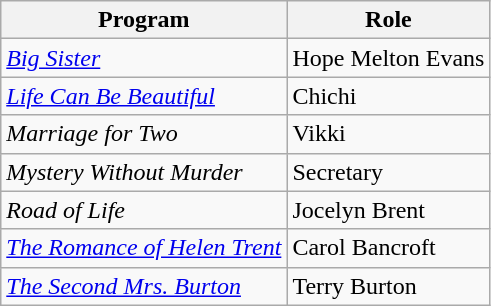<table class="wikitable">
<tr>
<th>Program</th>
<th>Role</th>
</tr>
<tr>
<td><em><a href='#'>Big Sister</a></em></td>
<td>Hope Melton Evans</td>
</tr>
<tr>
<td><em><a href='#'>Life Can Be Beautiful</a></em></td>
<td>Chichi</td>
</tr>
<tr>
<td><em>Marriage for Two</em></td>
<td>Vikki</td>
</tr>
<tr>
<td><em>Mystery Without Murder</em></td>
<td>Secretary </td>
</tr>
<tr>
<td><em>Road of Life</em></td>
<td>Jocelyn Brent</td>
</tr>
<tr>
<td><em><a href='#'>The Romance of Helen Trent</a></em></td>
<td>Carol Bancroft</td>
</tr>
<tr>
<td><em><a href='#'>The Second Mrs. Burton</a></em></td>
<td>Terry Burton</td>
</tr>
</table>
